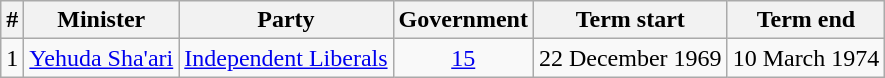<table class=wikitable style=text-align:center>
<tr>
<th>#</th>
<th>Minister</th>
<th>Party</th>
<th>Government</th>
<th>Term start</th>
<th>Term end</th>
</tr>
<tr>
<td>1</td>
<td style="text-align:left"><a href='#'>Yehuda Sha'ari</a></td>
<td style="text-align:left"><a href='#'>Independent Liberals</a></td>
<td><a href='#'>15</a></td>
<td>22 December 1969</td>
<td>10 March 1974</td>
</tr>
</table>
